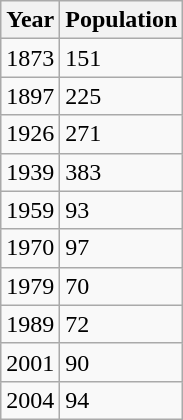<table class="wikitable">
<tr>
<th>Year</th>
<th>Population</th>
</tr>
<tr>
<td>1873</td>
<td>151</td>
</tr>
<tr>
<td>1897</td>
<td>225</td>
</tr>
<tr>
<td>1926</td>
<td>271</td>
</tr>
<tr>
<td>1939</td>
<td>383</td>
</tr>
<tr>
<td>1959</td>
<td>93</td>
</tr>
<tr>
<td>1970</td>
<td>97</td>
</tr>
<tr>
<td>1979</td>
<td>70</td>
</tr>
<tr>
<td>1989</td>
<td>72</td>
</tr>
<tr>
<td>2001</td>
<td>90</td>
</tr>
<tr>
<td>2004</td>
<td>94</td>
</tr>
</table>
